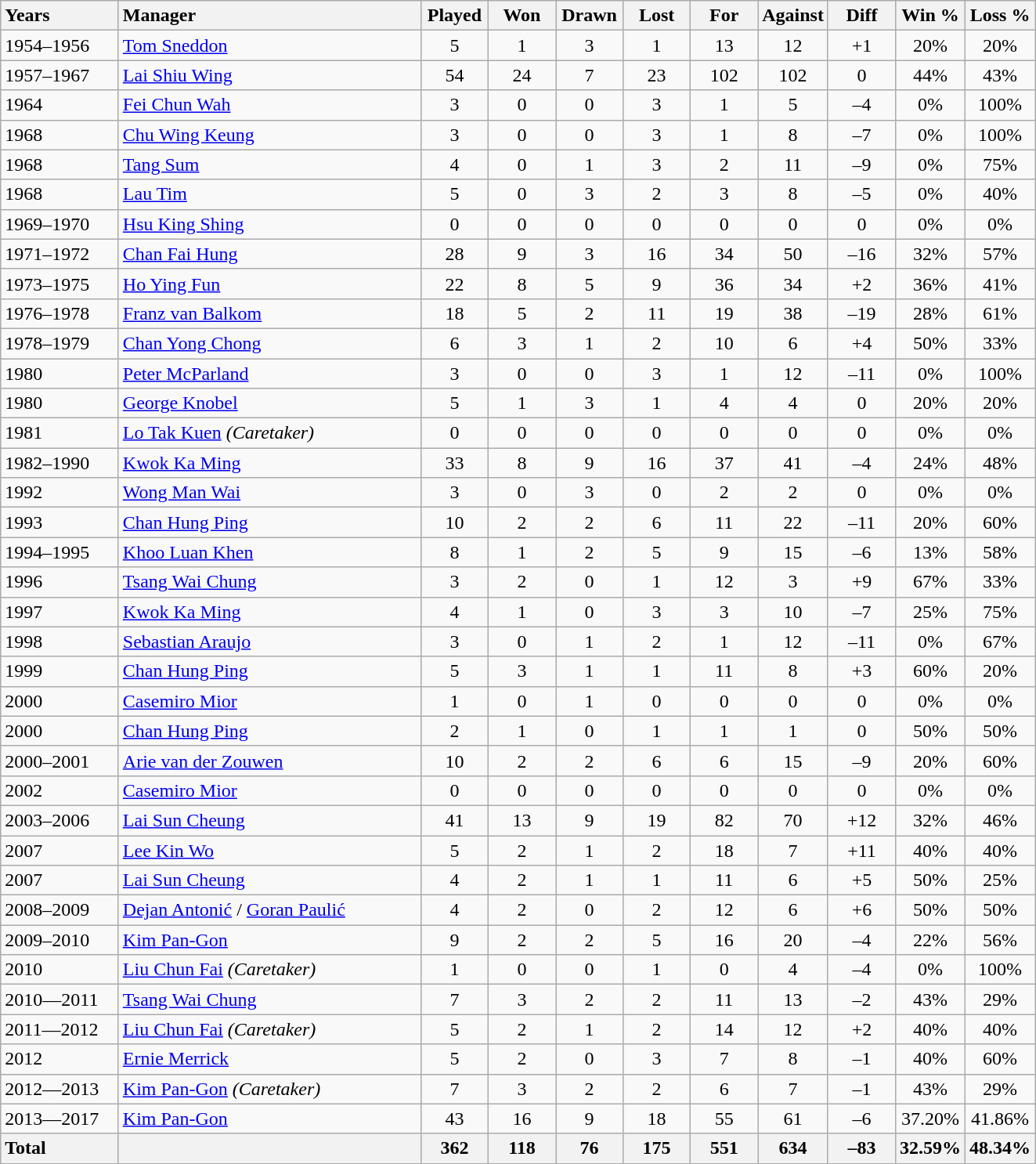<table class="wikitable" style="text-align:center;">
<tr>
<th style="width:93px; text-align:left;">Years</th>
<th style="width:250px; text-align:left;">Manager</th>
<th style="width:50px;">Played</th>
<th style="width:50px;">Won</th>
<th style="width:50px;">Drawn</th>
<th style="width:50px;">Lost</th>
<th style="width:50px;">For</th>
<th style="width:50px;">Against</th>
<th style="width:50px;">Diff</th>
<th style="width:50px;">Win %</th>
<th style="width:50px;">Loss %</th>
</tr>
<tr>
<td style="text-align:left;">1954–1956</td>
<td align="left"> <a href='#'>Tom Sneddon</a></td>
<td>5</td>
<td>1</td>
<td>3</td>
<td>1</td>
<td>13</td>
<td>12</td>
<td>+1</td>
<td>20%</td>
<td>20%</td>
</tr>
<tr>
<td style="text-align:left;">1957–1967</td>
<td align="left"> <a href='#'>Lai Shiu Wing</a></td>
<td>54</td>
<td>24</td>
<td>7</td>
<td>23</td>
<td>102</td>
<td>102</td>
<td>0</td>
<td>44%</td>
<td>43%</td>
</tr>
<tr>
<td style="text-align:left;">1964</td>
<td align="left"> <a href='#'>Fei Chun Wah</a></td>
<td>3</td>
<td>0</td>
<td>0</td>
<td>3</td>
<td>1</td>
<td>5</td>
<td>–4</td>
<td>0%</td>
<td>100%</td>
</tr>
<tr>
<td style="text-align:left;">1968</td>
<td align="left"> <a href='#'>Chu Wing Keung</a></td>
<td>3</td>
<td>0</td>
<td>0</td>
<td>3</td>
<td>1</td>
<td>8</td>
<td>–7</td>
<td>0%</td>
<td>100%</td>
</tr>
<tr>
<td style="text-align:left;">1968</td>
<td align="left"> <a href='#'>Tang Sum</a></td>
<td>4</td>
<td>0</td>
<td>1</td>
<td>3</td>
<td>2</td>
<td>11</td>
<td>–9</td>
<td>0%</td>
<td>75%</td>
</tr>
<tr>
<td style="text-align:left;">1968</td>
<td align="left"> <a href='#'>Lau Tim</a></td>
<td>5</td>
<td>0</td>
<td>3</td>
<td>2</td>
<td>3</td>
<td>8</td>
<td>–5</td>
<td>0%</td>
<td>40%</td>
</tr>
<tr>
<td style="text-align:left;">1969–1970</td>
<td align="left"> <a href='#'>Hsu King Shing</a></td>
<td>0</td>
<td>0</td>
<td>0</td>
<td>0</td>
<td>0</td>
<td>0</td>
<td>0</td>
<td>0%</td>
<td>0%</td>
</tr>
<tr>
<td style="text-align:left;">1971–1972</td>
<td align="left"> <a href='#'>Chan Fai Hung</a></td>
<td>28</td>
<td>9</td>
<td>3</td>
<td>16</td>
<td>34</td>
<td>50</td>
<td>–16</td>
<td>32%</td>
<td>57%</td>
</tr>
<tr>
<td style="text-align:left;">1973–1975</td>
<td align="left"> <a href='#'>Ho Ying Fun</a></td>
<td>22</td>
<td>8</td>
<td>5</td>
<td>9</td>
<td>36</td>
<td>34</td>
<td>+2</td>
<td>36%</td>
<td>41%</td>
</tr>
<tr>
<td style="text-align:left;">1976–1978</td>
<td align="left"> <a href='#'>Franz van Balkom</a></td>
<td>18</td>
<td>5</td>
<td>2</td>
<td>11</td>
<td>19</td>
<td>38</td>
<td>–19</td>
<td>28%</td>
<td>61%</td>
</tr>
<tr>
<td style="text-align:left;">1978–1979</td>
<td align="left"> <a href='#'>Chan Yong Chong</a></td>
<td>6</td>
<td>3</td>
<td>1</td>
<td>2</td>
<td>10</td>
<td>6</td>
<td>+4</td>
<td>50%</td>
<td>33%</td>
</tr>
<tr>
<td style="text-align:left;">1980</td>
<td align="left"> <a href='#'>Peter McParland</a></td>
<td>3</td>
<td>0</td>
<td>0</td>
<td>3</td>
<td>1</td>
<td>12</td>
<td>–11</td>
<td>0%</td>
<td>100%</td>
</tr>
<tr>
<td style="text-align:left;">1980</td>
<td align="left"> <a href='#'>George Knobel</a></td>
<td>5</td>
<td>1</td>
<td>3</td>
<td>1</td>
<td>4</td>
<td>4</td>
<td>0</td>
<td>20%</td>
<td>20%</td>
</tr>
<tr>
<td style="text-align:left;">1981</td>
<td align="left"> <a href='#'>Lo Tak Kuen</a> <em>(Caretaker)</em></td>
<td>0</td>
<td>0</td>
<td>0</td>
<td>0</td>
<td>0</td>
<td>0</td>
<td>0</td>
<td>0%</td>
<td>0%</td>
</tr>
<tr>
<td style="text-align:left;">1982–1990</td>
<td align="left"> <a href='#'>Kwok Ka Ming</a></td>
<td>33</td>
<td>8</td>
<td>9</td>
<td>16</td>
<td>37</td>
<td>41</td>
<td>–4</td>
<td>24%</td>
<td>48%</td>
</tr>
<tr>
<td style="text-align:left;">1992</td>
<td align="left"> <a href='#'>Wong Man Wai</a></td>
<td>3</td>
<td>0</td>
<td>3</td>
<td>0</td>
<td>2</td>
<td>2</td>
<td>0</td>
<td>0%</td>
<td>0%</td>
</tr>
<tr>
<td style="text-align:left;">1993</td>
<td align="left"> <a href='#'>Chan Hung Ping</a></td>
<td>10</td>
<td>2</td>
<td>2</td>
<td>6</td>
<td>11</td>
<td>22</td>
<td>–11</td>
<td>20%</td>
<td>60%</td>
</tr>
<tr>
<td style="text-align:left;">1994–1995</td>
<td align="left"> <a href='#'>Khoo Luan Khen</a></td>
<td>8</td>
<td>1</td>
<td>2</td>
<td>5</td>
<td>9</td>
<td>15</td>
<td>–6</td>
<td>13%</td>
<td>58%</td>
</tr>
<tr>
<td style="text-align:left;">1996</td>
<td align="left"> <a href='#'>Tsang Wai Chung</a></td>
<td>3</td>
<td>2</td>
<td>0</td>
<td>1</td>
<td>12</td>
<td>3</td>
<td>+9</td>
<td>67%</td>
<td>33%</td>
</tr>
<tr>
<td style="text-align:left;">1997</td>
<td align="left"> <a href='#'>Kwok Ka Ming</a></td>
<td>4</td>
<td>1</td>
<td>0</td>
<td>3</td>
<td>3</td>
<td>10</td>
<td>–7</td>
<td>25%</td>
<td>75%</td>
</tr>
<tr>
<td style="text-align:left;">1998</td>
<td align="left"> <a href='#'>Sebastian Araujo</a></td>
<td>3</td>
<td>0</td>
<td>1</td>
<td>2</td>
<td>1</td>
<td>12</td>
<td>–11</td>
<td>0%</td>
<td>67%</td>
</tr>
<tr>
<td style="text-align:left;">1999</td>
<td align="left"> <a href='#'>Chan Hung Ping</a></td>
<td>5</td>
<td>3</td>
<td>1</td>
<td>1</td>
<td>11</td>
<td>8</td>
<td>+3</td>
<td>60%</td>
<td>20%</td>
</tr>
<tr>
<td style="text-align:left;">2000</td>
<td align="left"> <a href='#'>Casemiro Mior</a></td>
<td>1</td>
<td>0</td>
<td>1</td>
<td>0</td>
<td>0</td>
<td>0</td>
<td>0</td>
<td>0%</td>
<td>0%</td>
</tr>
<tr>
<td style="text-align:left;">2000</td>
<td align="left"> <a href='#'>Chan Hung Ping</a></td>
<td>2</td>
<td>1</td>
<td>0</td>
<td>1</td>
<td>1</td>
<td>1</td>
<td>0</td>
<td>50%</td>
<td>50%</td>
</tr>
<tr>
<td style="text-align:left;">2000–2001</td>
<td align="left"> <a href='#'>Arie van der Zouwen</a></td>
<td>10</td>
<td>2</td>
<td>2</td>
<td>6</td>
<td>6</td>
<td>15</td>
<td>–9</td>
<td>20%</td>
<td>60%</td>
</tr>
<tr>
<td style="text-align:left;">2002</td>
<td align="left"> <a href='#'>Casemiro Mior</a></td>
<td>0</td>
<td>0</td>
<td>0</td>
<td>0</td>
<td>0</td>
<td>0</td>
<td>0</td>
<td>0%</td>
<td>0%</td>
</tr>
<tr>
<td style="text-align:left;">2003–2006</td>
<td align="left"> <a href='#'>Lai Sun Cheung</a></td>
<td>41</td>
<td>13</td>
<td>9</td>
<td>19</td>
<td>82</td>
<td>70</td>
<td>+12</td>
<td>32%</td>
<td>46%</td>
</tr>
<tr>
<td style="text-align:left;">2007</td>
<td align="left"> <a href='#'>Lee Kin Wo</a></td>
<td>5</td>
<td>2</td>
<td>1</td>
<td>2</td>
<td>18</td>
<td>7</td>
<td>+11</td>
<td>40%</td>
<td>40%</td>
</tr>
<tr>
<td style="text-align:left;">2007</td>
<td align="left"> <a href='#'>Lai Sun Cheung</a></td>
<td>4</td>
<td>2</td>
<td>1</td>
<td>1</td>
<td>11</td>
<td>6</td>
<td>+5</td>
<td>50%</td>
<td>25%</td>
</tr>
<tr>
<td style="text-align:left;">2008–2009</td>
<td align="left"> <a href='#'>Dejan Antonić</a> /  <a href='#'>Goran Paulić</a></td>
<td>4</td>
<td>2</td>
<td>0</td>
<td>2</td>
<td>12</td>
<td>6</td>
<td>+6</td>
<td>50%</td>
<td>50%</td>
</tr>
<tr>
<td style="text-align:left;">2009–2010</td>
<td align="left"> <a href='#'>Kim Pan-Gon</a></td>
<td>9</td>
<td>2</td>
<td>2</td>
<td>5</td>
<td>16</td>
<td>20</td>
<td>–4</td>
<td>22%</td>
<td>56%</td>
</tr>
<tr>
<td style="text-align:left;">2010</td>
<td align="left"> <a href='#'>Liu Chun Fai</a> <em>(Caretaker)</em></td>
<td>1</td>
<td>0</td>
<td>0</td>
<td>1</td>
<td>0</td>
<td>4</td>
<td>–4</td>
<td>0%</td>
<td>100%</td>
</tr>
<tr>
<td style="text-align:left;">2010—2011</td>
<td align="left"> <a href='#'>Tsang Wai Chung</a></td>
<td>7</td>
<td>3</td>
<td>2</td>
<td>2</td>
<td>11</td>
<td>13</td>
<td>–2</td>
<td>43%</td>
<td>29%</td>
</tr>
<tr>
<td style="text-align:left;">2011—2012</td>
<td align="left"> <a href='#'>Liu Chun Fai</a> <em>(Caretaker)</em></td>
<td>5</td>
<td>2</td>
<td>1</td>
<td>2</td>
<td>14</td>
<td>12</td>
<td>+2</td>
<td>40%</td>
<td>40%</td>
</tr>
<tr>
<td style="text-align:left;">2012</td>
<td align="left"> <a href='#'>Ernie Merrick</a></td>
<td>5</td>
<td>2</td>
<td>0</td>
<td>3</td>
<td>7</td>
<td>8</td>
<td>–1</td>
<td>40%</td>
<td>60%</td>
</tr>
<tr>
<td style="text-align:left;">2012—2013</td>
<td align="left"> <a href='#'>Kim Pan-Gon</a> <em>(Caretaker)</em></td>
<td>7</td>
<td>3</td>
<td>2</td>
<td>2</td>
<td>6</td>
<td>7</td>
<td>–1</td>
<td>43%</td>
<td>29%</td>
</tr>
<tr>
<td style="text-align:left;">2013—2017</td>
<td align="left"> <a href='#'>Kim Pan-Gon</a></td>
<td>43</td>
<td>16</td>
<td>9</td>
<td>18</td>
<td>55</td>
<td>61</td>
<td>–6</td>
<td>37.20%</td>
<td>41.86%</td>
</tr>
<tr>
<th style="text-align:left;">Total</th>
<th></th>
<th>362</th>
<th>118</th>
<th>76</th>
<th>175</th>
<th>551</th>
<th>634</th>
<th>–83</th>
<th>32.59%</th>
<th>48.34%</th>
</tr>
</table>
